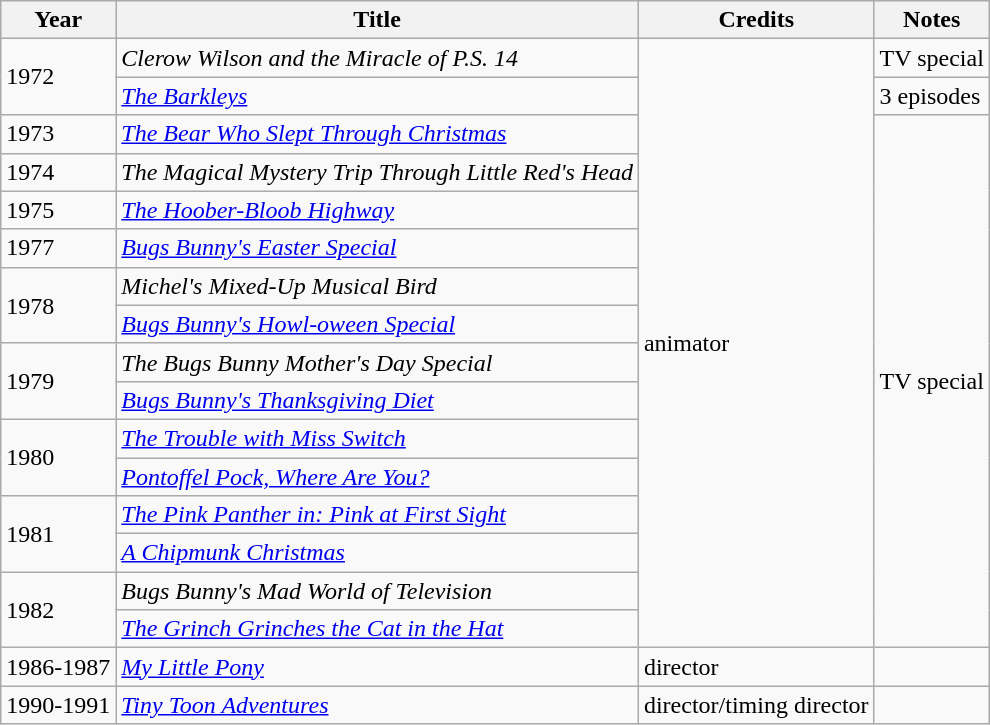<table class="wikitable sortable">
<tr>
<th>Year</th>
<th>Title</th>
<th>Credits</th>
<th>Notes</th>
</tr>
<tr>
<td rowspan="2">1972</td>
<td><em>Clerow Wilson and the Miracle of P.S. 14</em></td>
<td rowspan="16">animator</td>
<td>TV special</td>
</tr>
<tr>
<td><em><a href='#'>The Barkleys</a></em></td>
<td>3 episodes</td>
</tr>
<tr>
<td>1973</td>
<td><em><a href='#'>The Bear Who Slept Through Christmas</a></em></td>
<td rowspan="14">TV special</td>
</tr>
<tr>
<td>1974</td>
<td><em>The Magical Mystery Trip Through Little Red's Head</em></td>
</tr>
<tr>
<td>1975</td>
<td><em><a href='#'>The Hoober-Bloob Highway</a></em></td>
</tr>
<tr>
<td>1977</td>
<td><em><a href='#'>Bugs Bunny's Easter Special</a></em></td>
</tr>
<tr>
<td rowspan="2">1978</td>
<td><em>Michel's Mixed-Up Musical Bird</em></td>
</tr>
<tr>
<td><em><a href='#'>Bugs Bunny's Howl-oween Special</a></em></td>
</tr>
<tr>
<td rowspan="2">1979</td>
<td><em>The Bugs Bunny Mother's Day Special</em></td>
</tr>
<tr>
<td><em><a href='#'>Bugs Bunny's Thanksgiving Diet</a></em></td>
</tr>
<tr>
<td rowspan="2">1980</td>
<td><em><a href='#'>The Trouble with Miss Switch</a></em></td>
</tr>
<tr>
<td><em><a href='#'>Pontoffel Pock, Where Are You?</a></em></td>
</tr>
<tr>
<td rowspan="2">1981</td>
<td><em><a href='#'>The Pink Panther in: Pink at First Sight</a></em></td>
</tr>
<tr>
<td><em><a href='#'>A Chipmunk Christmas</a></em></td>
</tr>
<tr>
<td rowspan="2">1982</td>
<td><em>Bugs Bunny's Mad World of Television</em></td>
</tr>
<tr>
<td><em><a href='#'>The Grinch Grinches the Cat in the Hat</a></em></td>
</tr>
<tr>
<td>1986-1987</td>
<td><a href='#'><em>My Little Pony</em></a></td>
<td>director</td>
<td></td>
</tr>
<tr>
<td>1990-1991</td>
<td><em><a href='#'>Tiny Toon Adventures</a></em></td>
<td>director/timing director</td>
<td></td>
</tr>
</table>
